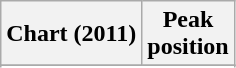<table class="wikitable sortable plainrowheaders">
<tr>
<th scope="col">Chart (2011)</th>
<th scope="col">Peak<br>position</th>
</tr>
<tr>
</tr>
<tr>
</tr>
<tr>
</tr>
<tr>
</tr>
<tr>
</tr>
<tr>
</tr>
<tr>
</tr>
</table>
